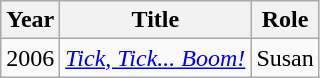<table class="wikitable">
<tr>
<th>Year</th>
<th>Title</th>
<th>Role</th>
</tr>
<tr>
<td>2006</td>
<td><em><a href='#'>Tick, Tick... Boom!</a></em></td>
<td>Susan</td>
</tr>
</table>
